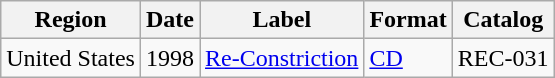<table class="wikitable">
<tr>
<th>Region</th>
<th>Date</th>
<th>Label</th>
<th>Format</th>
<th>Catalog</th>
</tr>
<tr>
<td>United States</td>
<td>1998</td>
<td><a href='#'>Re-Constriction</a></td>
<td><a href='#'>CD</a></td>
<td>REC-031</td>
</tr>
</table>
